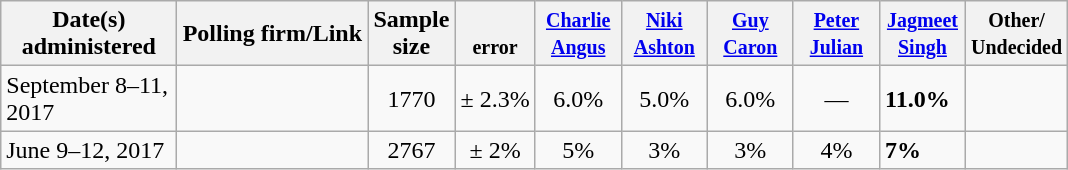<table class="wikitable sortable">
<tr>
<th scope="col" style="width:110px">Date(s)<br>administered</th>
<th scope="col" style="width:120px">Polling firm/Link</th>
<th scope="col" class=small>Sample<br>size</th>
<th scope="col"><small><br>error</small></th>
<th scope="col" style="width:50px;"><small><a href='#'>Charlie<br> Angus</a></small></th>
<th scope="col" style="width:50px;"><small><a href='#'>Niki<br>Ashton</a></small></th>
<th scope="col" style="width:50px;"><small><a href='#'>Guy<br>Caron</a></small></th>
<th scope="col" style="width:50px;"><small><a href='#'>Peter<br>Julian</a></small></th>
<th scope="col" style="width:50px;"><small><a href='#'>Jagmeet<br>Singh</a></small></th>
<th scope="col" style="width:40px;"><small>Other/<br>Undecided</small></th>
</tr>
<tr>
<td>September 8–11, 2017</td>
<td></td>
<td align=center>1770</td>
<td align=center>± 2.3%</td>
<td align=center>6.0%</td>
<td align=center>5.0%</td>
<td align=center>6.0%</td>
<td align=center>—</td>
<td><strong>11.0%</strong></td>
<td align=center><small><span></span><br><span></span></small></td>
</tr>
<tr>
<td>June 9–12, 2017</td>
<td></td>
<td align=center>2767</td>
<td align=center>± 2%</td>
<td align=center>5%</td>
<td align=center>3%</td>
<td align=center>3%</td>
<td align=center>4%</td>
<td><strong>7%</strong></td>
<td align=center><small><span></span><br><span></span></small></td>
</tr>
</table>
